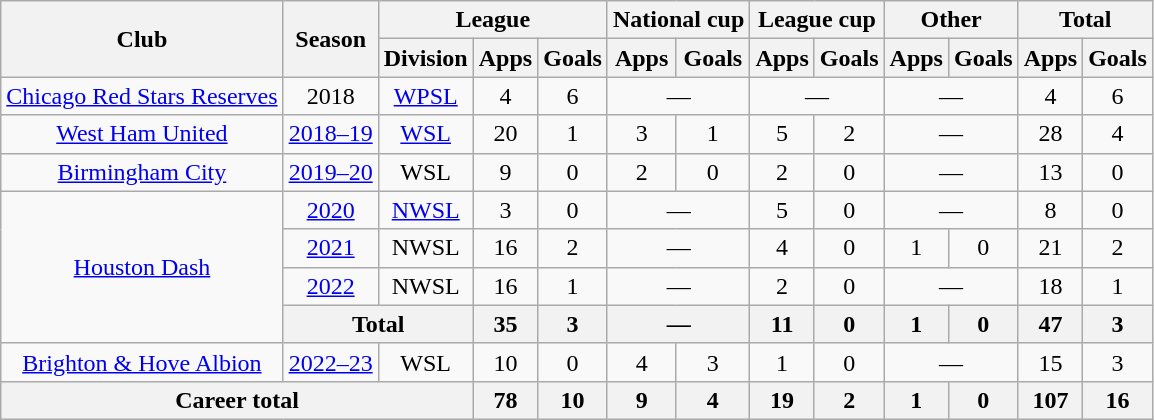<table class="wikitable" style="text-align:center">
<tr>
<th rowspan="2">Club</th>
<th rowspan="2">Season</th>
<th colspan="3">League</th>
<th colspan="2">National cup</th>
<th colspan="2">League cup</th>
<th colspan="2">Other</th>
<th colspan="2">Total</th>
</tr>
<tr>
<th>Division</th>
<th>Apps</th>
<th>Goals</th>
<th>Apps</th>
<th>Goals</th>
<th>Apps</th>
<th>Goals</th>
<th>Apps</th>
<th>Goals</th>
<th>Apps</th>
<th>Goals</th>
</tr>
<tr>
<td><a href='#'>Chicago Red Stars Reserves</a></td>
<td>2018</td>
<td><a href='#'>WPSL</a></td>
<td>4</td>
<td>6</td>
<td colspan="2">—</td>
<td colspan="2">—</td>
<td colspan="2">—</td>
<td>4</td>
<td>6</td>
</tr>
<tr>
<td><a href='#'>West Ham United</a></td>
<td><a href='#'>2018–19</a></td>
<td><a href='#'>WSL</a></td>
<td>20</td>
<td>1</td>
<td>3</td>
<td>1</td>
<td>5</td>
<td>2</td>
<td colspan="2">—</td>
<td>28</td>
<td>4</td>
</tr>
<tr>
<td><a href='#'>Birmingham City</a></td>
<td><a href='#'>2019–20</a></td>
<td>WSL</td>
<td>9</td>
<td>0</td>
<td>2</td>
<td>0</td>
<td>2</td>
<td>0</td>
<td colspan="2">—</td>
<td>13</td>
<td>0</td>
</tr>
<tr>
<td rowspan="4"><a href='#'>Houston Dash</a></td>
<td><a href='#'>2020</a></td>
<td><a href='#'>NWSL</a></td>
<td>3</td>
<td>0</td>
<td colspan="2">—</td>
<td>5</td>
<td>0</td>
<td colspan="2">—</td>
<td>8</td>
<td>0</td>
</tr>
<tr>
<td><a href='#'>2021</a></td>
<td>NWSL</td>
<td>16</td>
<td>2</td>
<td colspan="2">—</td>
<td>4</td>
<td>0</td>
<td>1</td>
<td>0</td>
<td>21</td>
<td>2</td>
</tr>
<tr>
<td><a href='#'>2022</a></td>
<td>NWSL</td>
<td>16</td>
<td>1</td>
<td colspan="2">—</td>
<td>2</td>
<td>0</td>
<td colspan="2">—</td>
<td>18</td>
<td>1</td>
</tr>
<tr>
<th colspan="2">Total</th>
<th>35</th>
<th>3</th>
<th colspan="2">—</th>
<th>11</th>
<th>0</th>
<th>1</th>
<th>0</th>
<th>47</th>
<th>3</th>
</tr>
<tr>
<td><a href='#'>Brighton & Hove Albion</a></td>
<td><a href='#'>2022–23</a></td>
<td>WSL</td>
<td>10</td>
<td>0</td>
<td>4</td>
<td>3</td>
<td 0>1</td>
<td>0</td>
<td colspan="2">—</td>
<td>15</td>
<td>3</td>
</tr>
<tr>
<th colspan="3">Career total</th>
<th>78</th>
<th>10</th>
<th>9</th>
<th>4</th>
<th>19</th>
<th>2</th>
<th>1</th>
<th>0</th>
<th>107</th>
<th>16</th>
</tr>
</table>
